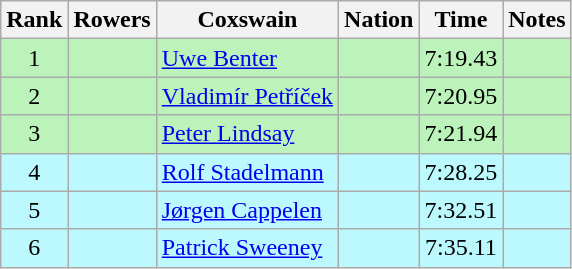<table class="wikitable sortable" style="text-align:center">
<tr>
<th>Rank</th>
<th>Rowers</th>
<th>Coxswain</th>
<th>Nation</th>
<th>Time</th>
<th>Notes</th>
</tr>
<tr bgcolor=bbf3bb>
<td>1</td>
<td align=left></td>
<td align=left><a href='#'>Uwe Benter</a></td>
<td align=left></td>
<td>7:19.43</td>
<td></td>
</tr>
<tr bgcolor=bbf3bb>
<td>2</td>
<td align=left></td>
<td align=left><a href='#'>Vladimír Petříček</a></td>
<td align=left></td>
<td>7:20.95</td>
<td></td>
</tr>
<tr bgcolor=bbf3bb>
<td>3</td>
<td align=left></td>
<td align=left><a href='#'>Peter Lindsay</a></td>
<td align=left></td>
<td>7:21.94</td>
<td></td>
</tr>
<tr bgcolor=bbf9ff>
<td>4</td>
<td align=left></td>
<td align=left><a href='#'>Rolf Stadelmann</a></td>
<td align=left></td>
<td>7:28.25</td>
<td></td>
</tr>
<tr bgcolor=bbf9ff>
<td>5</td>
<td align=left></td>
<td align=left><a href='#'>Jørgen Cappelen</a></td>
<td align=left></td>
<td>7:32.51</td>
<td></td>
</tr>
<tr bgcolor=bbf9ff>
<td>6</td>
<td align=left></td>
<td align=left><a href='#'>Patrick Sweeney</a></td>
<td align=left></td>
<td>7:35.11</td>
<td></td>
</tr>
</table>
